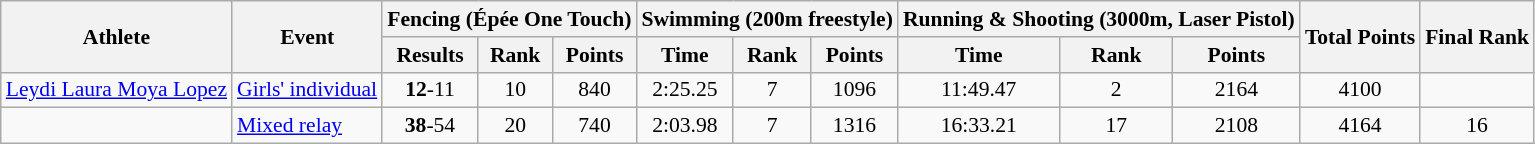<table class="wikitable" border="1" style="font-size:90%">
<tr>
<th rowspan=2>Athlete</th>
<th rowspan=2>Event</th>
<th colspan=3>Fencing (Épée One Touch)</th>
<th colspan=3>Swimming (200m freestyle)</th>
<th colspan=3>Running & Shooting (3000m, Laser Pistol)</th>
<th rowspan=2>Total Points</th>
<th rowspan=2>Final Rank</th>
</tr>
<tr>
<th>Results</th>
<th>Rank</th>
<th>Points</th>
<th>Time</th>
<th>Rank</th>
<th>Points</th>
<th>Time</th>
<th>Rank</th>
<th>Points</th>
</tr>
<tr>
<td><a href='#'>Leydi Laura Moya Lopez</a></td>
<td><a href='#'>Girls' individual</a></td>
<td align=center><strong>12</strong>-11</td>
<td align=center>10</td>
<td align=center>840</td>
<td align=center>2:25.25</td>
<td align=center>7</td>
<td align=center>1096</td>
<td align=center>11:49.47</td>
<td align=center>2</td>
<td align=center>2164</td>
<td align=center>4100</td>
<td align=center></td>
</tr>
<tr>
<td><br></td>
<td><a href='#'>Mixed relay</a></td>
<td align=center><strong>38</strong>-54</td>
<td align=center>20</td>
<td align=center>740</td>
<td align=center>2:03.98</td>
<td align=center>7</td>
<td align=center>1316</td>
<td align=center>16:33.21</td>
<td align=center>17</td>
<td align=center>2108</td>
<td align=center>4164</td>
<td align=center>16</td>
</tr>
</table>
